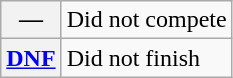<table class="wikitable">
<tr>
<th scope="row">—</th>
<td>Did not compete</td>
</tr>
<tr>
<th scope="row"><a href='#'>DNF</a></th>
<td>Did not finish</td>
</tr>
</table>
